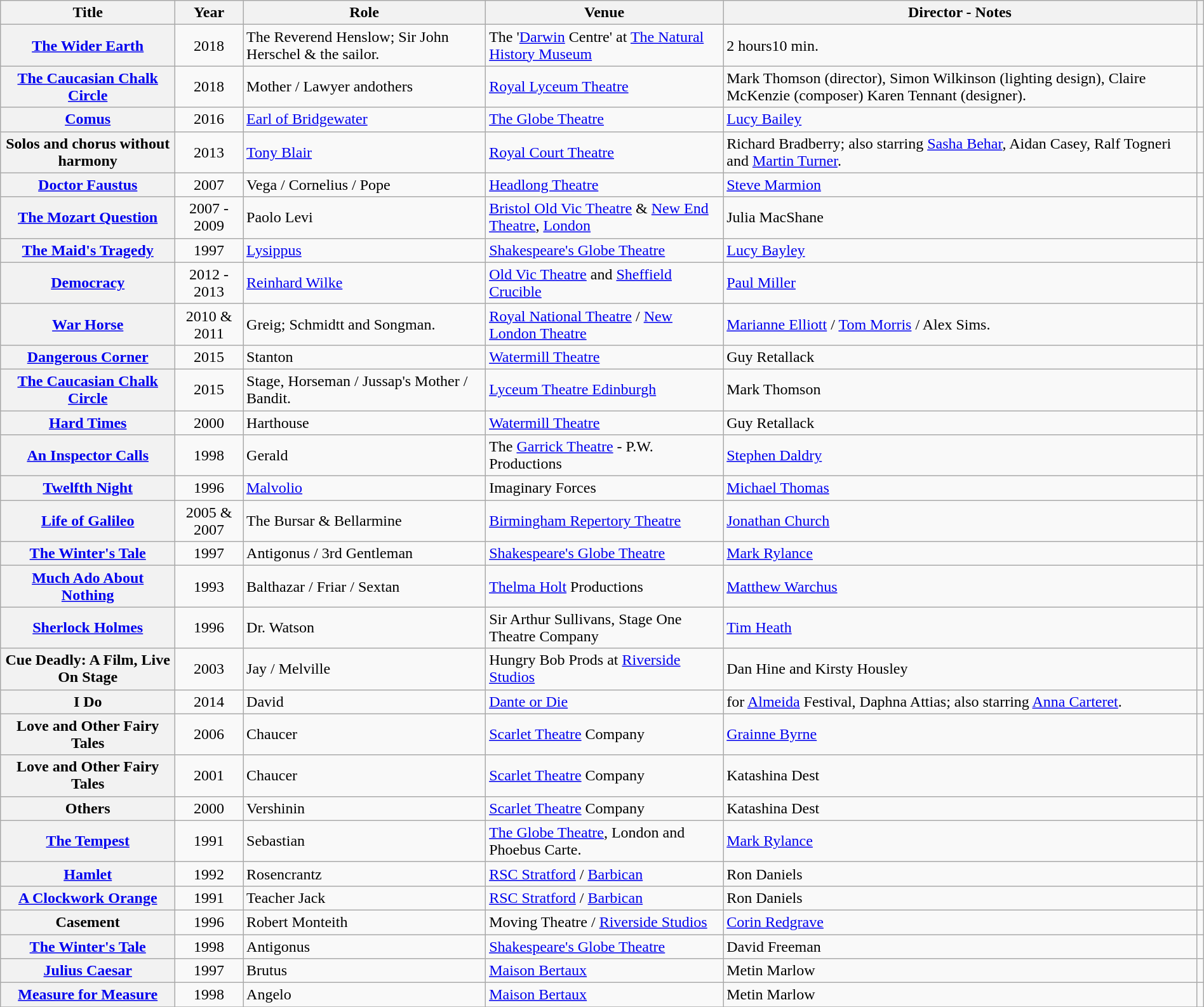<table class="wikitable plainrowheaders sortable" style="margin-right: 0;">
<tr>
<th scope="col">Title</th>
<th scope="col">Year</th>
<th scope="col">Role</th>
<th scope="col">Venue</th>
<th scope="col" class="unsortable">Director - Notes</th>
<th scope="col" class="unsortable"></th>
</tr>
<tr>
<th><a href='#'>The Wider Earth</a></th>
<td style="text-align:center;">2018</td>
<td>The Reverend Henslow; Sir John Herschel & the sailor.</td>
<td>The '<a href='#'>Darwin</a> Centre' at <a href='#'>The Natural History Museum</a></td>
<td>2 hours10 min.</td>
<td></td>
</tr>
<tr>
<th><a href='#'>The Caucasian Chalk Circle</a></th>
<td style="text-align:center;">2018</td>
<td>Mother / Lawyer andothers</td>
<td><a href='#'>Royal Lyceum Theatre</a></td>
<td>Mark Thomson (director), Simon Wilkinson (lighting design), Claire McKenzie (composer) Karen Tennant (designer).</td>
<td></td>
</tr>
<tr>
<th><a href='#'>Comus</a></th>
<td style="text-align:center;">2016</td>
<td><a href='#'>Earl of Bridgewater</a></td>
<td><a href='#'>The Globe Theatre</a></td>
<td><a href='#'>Lucy Bailey</a></td>
<td></td>
</tr>
<tr>
<th>Solos and chorus without harmony</th>
<td style="text-align:center;">2013</td>
<td><a href='#'>Tony Blair</a></td>
<td><a href='#'>Royal Court Theatre</a></td>
<td>Richard Bradberry; also starring <a href='#'>Sasha Behar</a>, Aidan Casey, Ralf Togneri and <a href='#'>Martin Turner</a>.</td>
<td></td>
</tr>
<tr>
<th><a href='#'>Doctor Faustus</a></th>
<td style="text-align:center;">2007</td>
<td>Vega / Cornelius / Pope</td>
<td><a href='#'>Headlong Theatre</a></td>
<td><a href='#'>Steve Marmion</a></td>
<td></td>
</tr>
<tr>
<th><a href='#'>The Mozart Question</a></th>
<td style="text-align:center;">2007 - 2009</td>
<td>Paolo Levi</td>
<td><a href='#'>Bristol Old Vic Theatre</a> & <a href='#'>New End Theatre</a>, <a href='#'>London</a></td>
<td>Julia MacShane</td>
<td></td>
</tr>
<tr>
<th><a href='#'>The Maid's Tragedy</a></th>
<td style="text-align:center;">1997</td>
<td><a href='#'>Lysippus</a></td>
<td><a href='#'>Shakespeare's Globe Theatre</a></td>
<td><a href='#'>Lucy Bayley</a></td>
<td></td>
</tr>
<tr>
<th><a href='#'>Democracy</a></th>
<td style="text-align:center;">2012 - 2013</td>
<td><a href='#'>Reinhard Wilke</a></td>
<td><a href='#'>Old Vic Theatre</a> and <a href='#'>Sheffield Crucible</a></td>
<td><a href='#'>Paul Miller</a></td>
<td></td>
</tr>
<tr>
<th><a href='#'>War Horse</a></th>
<td style="text-align:center;">2010 & 2011</td>
<td>Greig; Schmidtt and Songman.</td>
<td><a href='#'>Royal National Theatre</a> / <a href='#'>New London Theatre</a></td>
<td><a href='#'>Marianne Elliott</a> / <a href='#'>Tom Morris</a> / Alex Sims.</td>
<td></td>
</tr>
<tr>
<th><a href='#'>Dangerous Corner</a></th>
<td style="text-align:center;">2015</td>
<td>Stanton</td>
<td><a href='#'>Watermill Theatre</a></td>
<td>Guy Retallack</td>
<td></td>
</tr>
<tr>
<th><a href='#'>The Caucasian Chalk Circle</a></th>
<td style="text-align:center;">2015</td>
<td>Stage, Horseman / Jussap's Mother / Bandit.</td>
<td><a href='#'>Lyceum Theatre Edinburgh</a></td>
<td>Mark Thomson</td>
<td></td>
</tr>
<tr>
<th><a href='#'>Hard Times</a></th>
<td style="text-align:center;">2000</td>
<td>Harthouse</td>
<td><a href='#'>Watermill Theatre</a></td>
<td>Guy Retallack</td>
<td></td>
</tr>
<tr>
<th><a href='#'>An Inspector Calls</a></th>
<td style="text-align:center;">1998</td>
<td>Gerald</td>
<td>The <a href='#'>Garrick Theatre</a> - P.W. Productions</td>
<td><a href='#'>Stephen Daldry</a></td>
<td></td>
</tr>
<tr>
<th><a href='#'>Twelfth Night</a></th>
<td style="text-align:center;">1996</td>
<td><a href='#'>Malvolio</a></td>
<td>Imaginary Forces</td>
<td><a href='#'>Michael Thomas</a></td>
<td></td>
</tr>
<tr>
<th><a href='#'>Life of Galileo</a></th>
<td style="text-align:center;">2005 & 2007</td>
<td>The Bursar & Bellarmine</td>
<td><a href='#'>Birmingham Repertory Theatre</a></td>
<td><a href='#'>Jonathan Church</a></td>
<td></td>
</tr>
<tr>
<th><a href='#'>The Winter's Tale</a></th>
<td style="text-align:center;">1997</td>
<td>Antigonus / 3rd Gentleman</td>
<td><a href='#'>Shakespeare's Globe Theatre</a></td>
<td><a href='#'>Mark Rylance</a></td>
<td></td>
</tr>
<tr>
<th><a href='#'>Much Ado About Nothing</a></th>
<td style="text-align:center;">1993</td>
<td>Balthazar / Friar / Sextan</td>
<td><a href='#'>Thelma Holt</a> Productions</td>
<td><a href='#'>Matthew Warchus</a></td>
<td></td>
</tr>
<tr>
<th><a href='#'>Sherlock Holmes</a></th>
<td style="text-align:center;">1996</td>
<td>Dr. Watson</td>
<td>Sir Arthur Sullivans, Stage One Theatre Company</td>
<td><a href='#'>Tim Heath</a></td>
<td></td>
</tr>
<tr>
<th>Cue Deadly: A Film, Live On Stage</th>
<td style="text-align:center;">2003</td>
<td>Jay / Melville</td>
<td>Hungry Bob Prods at <a href='#'>Riverside Studios</a></td>
<td>Dan Hine and Kirsty Housley</td>
<td></td>
</tr>
<tr>
<th>I Do</th>
<td style="text-align:center;">2014</td>
<td>David</td>
<td><a href='#'>Dante or Die</a></td>
<td>for <a href='#'>Almeida</a> Festival, Daphna Attias; also starring <a href='#'>Anna Carteret</a>.</td>
<td></td>
</tr>
<tr>
<th>Love and Other Fairy Tales</th>
<td style="text-align:center;">2006</td>
<td>Chaucer</td>
<td><a href='#'>Scarlet Theatre</a> Company</td>
<td><a href='#'>Grainne Byrne</a></td>
<td></td>
</tr>
<tr>
<th>Love and Other Fairy Tales</th>
<td style="text-align:center;">2001</td>
<td>Chaucer</td>
<td><a href='#'>Scarlet Theatre</a> Company</td>
<td>Katashina Dest</td>
<td></td>
</tr>
<tr>
<th>Others</th>
<td style="text-align:center;">2000</td>
<td>Vershinin</td>
<td><a href='#'>Scarlet Theatre</a> Company</td>
<td>Katashina Dest</td>
<td></td>
</tr>
<tr>
<th><a href='#'>The Tempest</a></th>
<td style="text-align:center;">1991</td>
<td>Sebastian</td>
<td><a href='#'>The Globe Theatre</a>, London and Phoebus Carte.</td>
<td><a href='#'>Mark Rylance</a></td>
<td></td>
</tr>
<tr>
<th><a href='#'>Hamlet</a></th>
<td style="text-align:center;">1992</td>
<td>Rosencrantz</td>
<td><a href='#'>RSC Stratford</a> / <a href='#'>Barbican</a></td>
<td>Ron Daniels</td>
<td></td>
</tr>
<tr>
<th><a href='#'>A Clockwork Orange</a></th>
<td style="text-align:center;">1991</td>
<td>Teacher Jack</td>
<td><a href='#'>RSC Stratford</a> / <a href='#'>Barbican</a></td>
<td>Ron Daniels</td>
<td></td>
</tr>
<tr>
<th>Casement</th>
<td style="text-align:center;">1996</td>
<td>Robert Monteith</td>
<td>Moving Theatre / <a href='#'>Riverside Studios</a></td>
<td><a href='#'>Corin Redgrave</a></td>
<td></td>
</tr>
<tr>
<th><a href='#'>The Winter's Tale</a></th>
<td style="text-align:center;">1998</td>
<td>Antigonus</td>
<td><a href='#'>Shakespeare's Globe Theatre</a></td>
<td>David Freeman</td>
<td></td>
</tr>
<tr>
<th><a href='#'>Julius Caesar</a></th>
<td style="text-align:center;">1997</td>
<td>Brutus</td>
<td><a href='#'>Maison Bertaux</a></td>
<td>Metin Marlow</td>
<td></td>
</tr>
<tr>
<th><a href='#'>Measure for Measure</a></th>
<td style="text-align:center;">1998</td>
<td>Angelo</td>
<td><a href='#'>Maison Bertaux</a></td>
<td>Metin Marlow</td>
<td></td>
</tr>
<tr>
</tr>
</table>
